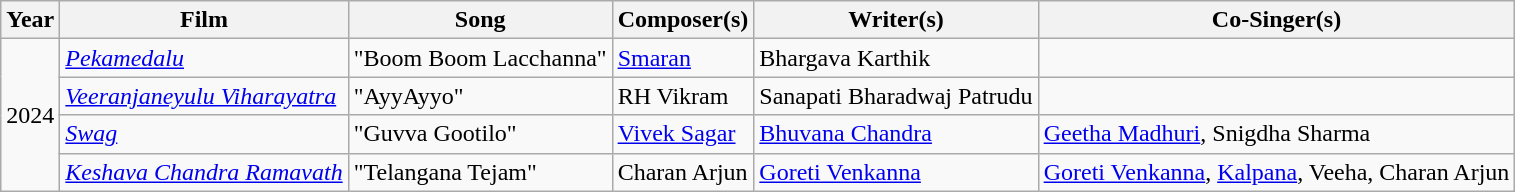<table class="wikitable">
<tr>
<th>Year</th>
<th>Film</th>
<th>Song</th>
<th>Composer(s)</th>
<th>Writer(s)</th>
<th>Co-Singer(s)</th>
</tr>
<tr>
<td rowspan="4">2024</td>
<td><em><a href='#'>Pekamedalu</a></em></td>
<td>"Boom Boom Lacchanna"</td>
<td><a href='#'>Smaran</a></td>
<td>Bhargava Karthik</td>
<td></td>
</tr>
<tr>
<td><em><a href='#'>Veeranjaneyulu Viharayatra</a></em></td>
<td>"AyyAyyo"</td>
<td>RH Vikram</td>
<td>Sanapati Bharadwaj Patrudu</td>
<td></td>
</tr>
<tr>
<td><a href='#'><em>Swag</em></a></td>
<td>"Guvva Gootilo"</td>
<td><a href='#'>Vivek Sagar</a></td>
<td><a href='#'>Bhuvana Chandra</a></td>
<td><a href='#'>Geetha Madhuri</a>, Snigdha Sharma</td>
</tr>
<tr>
<td><em><a href='#'>Keshava Chandra Ramavath</a></em></td>
<td>"Telangana Tejam"</td>
<td>Charan Arjun</td>
<td><a href='#'>Goreti Venkanna</a></td>
<td><a href='#'>Goreti Venkanna</a>, <a href='#'>Kalpana</a>, Veeha, Charan Arjun</td>
</tr>
</table>
